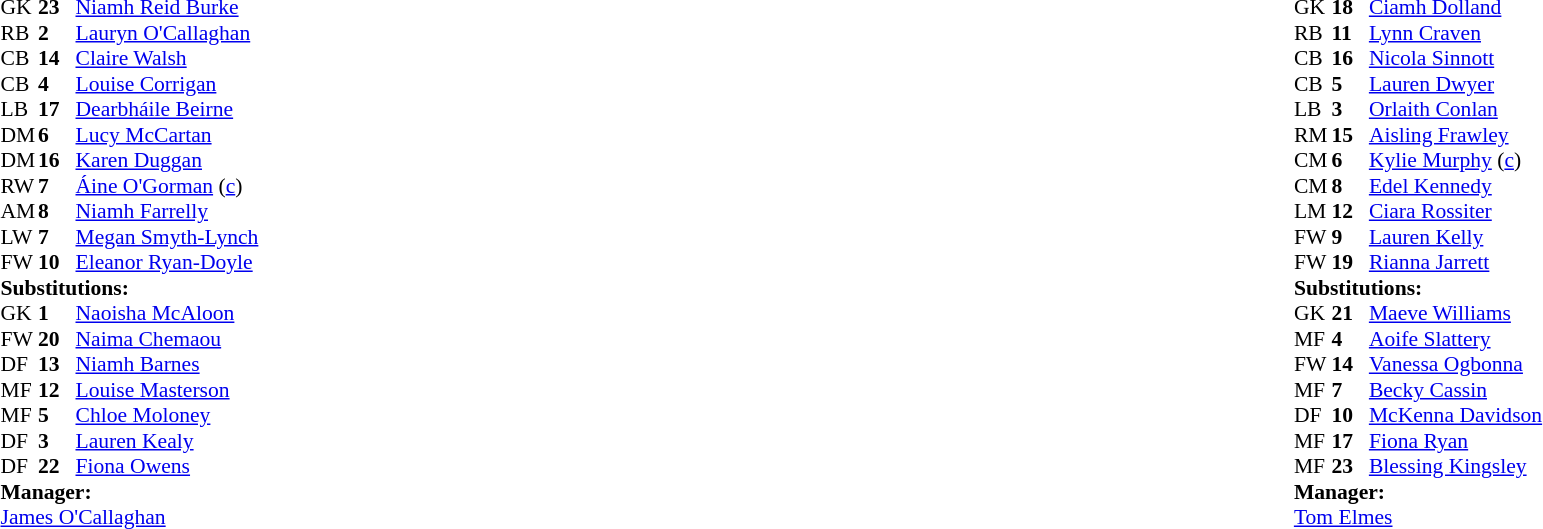<table style="width:100%;">
<tr>
<td style="vertical-align:top; width:40%;"><br><table style="font-size:90%" cellspacing="0" cellpadding="0">
<tr>
<th width=25></th>
<th width=25></th>
</tr>
<tr>
<td>GK</td>
<td><strong>23</strong></td>
<td> <a href='#'>Niamh Reid Burke</a></td>
</tr>
<tr>
<td>RB</td>
<td><strong>2</strong></td>
<td> <a href='#'>Lauryn O'Callaghan</a></td>
<td></td>
<td></td>
</tr>
<tr>
<td>CB</td>
<td><strong>14</strong></td>
<td> <a href='#'>Claire Walsh</a></td>
</tr>
<tr>
<td>CB</td>
<td><strong>4</strong></td>
<td> <a href='#'>Louise Corrigan</a></td>
</tr>
<tr>
<td>LB</td>
<td><strong>17</strong></td>
<td> <a href='#'>Dearbháile Beirne</a></td>
</tr>
<tr>
<td>DM</td>
<td><strong>6</strong></td>
<td> <a href='#'>Lucy McCartan</a></td>
<td></td>
<td></td>
</tr>
<tr>
<td>DM</td>
<td><strong>16</strong></td>
<td> <a href='#'>Karen Duggan</a></td>
</tr>
<tr>
<td>RW</td>
<td><strong>7</strong></td>
<td> <a href='#'>Áine O'Gorman</a> (<a href='#'>c</a>)</td>
</tr>
<tr>
<td>AM</td>
<td><strong>8</strong></td>
<td> <a href='#'>Niamh Farrelly</a></td>
</tr>
<tr>
<td>LW</td>
<td><strong>7</strong></td>
<td> <a href='#'>Megan Smyth-Lynch</a></td>
</tr>
<tr>
<td>FW</td>
<td><strong>10</strong></td>
<td> <a href='#'>Eleanor Ryan-Doyle</a></td>
</tr>
<tr>
<td colspan=3><strong>Substitutions:</strong></td>
</tr>
<tr>
<td>GK</td>
<td><strong>1</strong></td>
<td> <a href='#'>Naoisha McAloon</a></td>
</tr>
<tr>
<td>FW</td>
<td><strong>20</strong></td>
<td> <a href='#'>Naima Chemaou</a></td>
<td></td>
<td></td>
</tr>
<tr>
<td>DF</td>
<td><strong>13</strong></td>
<td> <a href='#'>Niamh Barnes</a></td>
<td></td>
<td></td>
</tr>
<tr>
<td>MF</td>
<td><strong>12</strong></td>
<td> <a href='#'>Louise Masterson</a></td>
</tr>
<tr>
<td>MF</td>
<td><strong>5</strong></td>
<td> <a href='#'>Chloe Moloney</a></td>
</tr>
<tr>
<td>DF</td>
<td><strong>3</strong></td>
<td> <a href='#'>Lauren Kealy</a></td>
</tr>
<tr>
<td>DF</td>
<td><strong>22</strong></td>
<td> <a href='#'>Fiona Owens</a></td>
</tr>
<tr>
<td colspan=3><strong>Manager:</strong></td>
</tr>
<tr>
<td colspan=3> <a href='#'>James O'Callaghan</a></td>
</tr>
</table>
</td>
<td valign="top"></td>
<td style="vertical-align:top; width:50%;"><br><table style="font-size:90%; margin:auto;" cellspacing="0" cellpadding="0">
<tr>
<th width="25"></th>
<th width="25"></th>
</tr>
<tr>
<td>GK</td>
<td><strong>18</strong></td>
<td> <a href='#'>Ciamh Dolland</a></td>
</tr>
<tr>
<td>RB</td>
<td><strong>11</strong></td>
<td> <a href='#'>Lynn Craven</a></td>
<td></td>
<td></td>
</tr>
<tr>
<td>CB</td>
<td><strong>16</strong></td>
<td> <a href='#'>Nicola Sinnott</a></td>
</tr>
<tr>
<td>CB</td>
<td><strong>5</strong></td>
<td> <a href='#'>Lauren Dwyer</a></td>
</tr>
<tr>
<td>LB</td>
<td><strong>3</strong></td>
<td> <a href='#'>Orlaith Conlan</a></td>
</tr>
<tr>
<td>RM</td>
<td><strong>15</strong></td>
<td> <a href='#'>Aisling Frawley</a></td>
<td></td>
<td></td>
</tr>
<tr>
<td>CM</td>
<td><strong>6</strong></td>
<td> <a href='#'>Kylie Murphy</a> (<a href='#'>c</a>)</td>
</tr>
<tr>
<td>CM</td>
<td><strong>8</strong></td>
<td> <a href='#'>Edel Kennedy</a></td>
</tr>
<tr>
<td>LM</td>
<td><strong>12</strong></td>
<td> <a href='#'>Ciara Rossiter</a></td>
<td></td>
<td></td>
</tr>
<tr>
<td>FW</td>
<td><strong>9</strong></td>
<td> <a href='#'>Lauren Kelly</a></td>
</tr>
<tr>
<td>FW</td>
<td><strong>19</strong></td>
<td> <a href='#'>Rianna Jarrett</a></td>
</tr>
<tr>
<td colspan=3><strong>Substitutions:</strong></td>
</tr>
<tr>
<td>GK</td>
<td><strong>21</strong></td>
<td> <a href='#'>Maeve Williams</a></td>
</tr>
<tr>
<td>MF</td>
<td><strong>4</strong></td>
<td> <a href='#'>Aoife Slattery</a></td>
</tr>
<tr>
<td>FW</td>
<td><strong>14</strong></td>
<td> <a href='#'>Vanessa Ogbonna</a></td>
</tr>
<tr>
<td>MF</td>
<td><strong>7</strong></td>
<td> <a href='#'>Becky Cassin</a></td>
</tr>
<tr>
<td>DF</td>
<td><strong>10</strong></td>
<td> <a href='#'>McKenna Davidson</a></td>
<td></td>
<td></td>
</tr>
<tr>
<td>MF</td>
<td><strong>17</strong></td>
<td> <a href='#'>Fiona Ryan</a></td>
</tr>
<tr>
<td>MF</td>
<td><strong>23</strong></td>
<td> <a href='#'>Blessing Kingsley</a></td>
<td></td>
<td></td>
</tr>
<tr>
<td colspan=3><strong>Manager:</strong></td>
</tr>
<tr>
<td colspan=3> <a href='#'>Tom Elmes</a></td>
</tr>
</table>
</td>
</tr>
</table>
